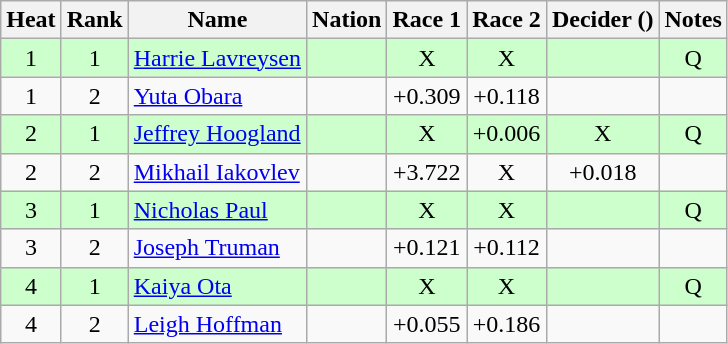<table class="wikitable sortable" style="text-align:center">
<tr>
<th>Heat</th>
<th>Rank</th>
<th>Name</th>
<th>Nation</th>
<th>Race 1</th>
<th>Race 2</th>
<th>Decider ()</th>
<th>Notes</th>
</tr>
<tr bgcolor=ccffcc>
<td>1</td>
<td>1</td>
<td align=left><a href='#'>Harrie Lavreysen</a></td>
<td align=left></td>
<td>X</td>
<td>X</td>
<td></td>
<td>Q</td>
</tr>
<tr>
<td>1</td>
<td>2</td>
<td align=left><a href='#'>Yuta Obara</a></td>
<td align=left></td>
<td>+0.309</td>
<td>+0.118</td>
<td></td>
<td></td>
</tr>
<tr bgcolor=ccffcc>
<td>2</td>
<td>1</td>
<td align=left><a href='#'>Jeffrey Hoogland</a></td>
<td align=left></td>
<td>X</td>
<td>+0.006</td>
<td>X</td>
<td>Q</td>
</tr>
<tr>
<td>2</td>
<td>2</td>
<td align=left><a href='#'>Mikhail Iakovlev</a></td>
<td align=left></td>
<td>+3.722</td>
<td>X</td>
<td>+0.018</td>
<td></td>
</tr>
<tr bgcolor=ccffcc>
<td>3</td>
<td>1</td>
<td align=left><a href='#'>Nicholas Paul</a></td>
<td align=left></td>
<td>X</td>
<td>X</td>
<td></td>
<td>Q</td>
</tr>
<tr>
<td>3</td>
<td>2</td>
<td align=left><a href='#'>Joseph Truman</a></td>
<td align=left></td>
<td>+0.121</td>
<td>+0.112</td>
<td></td>
<td></td>
</tr>
<tr bgcolor=ccffcc>
<td>4</td>
<td>1</td>
<td align=left><a href='#'>Kaiya Ota</a></td>
<td align=left></td>
<td>X</td>
<td>X</td>
<td></td>
<td>Q</td>
</tr>
<tr>
<td>4</td>
<td>2</td>
<td align=left><a href='#'>Leigh Hoffman</a></td>
<td align=left></td>
<td>+0.055</td>
<td>+0.186</td>
<td></td>
<td></td>
</tr>
</table>
